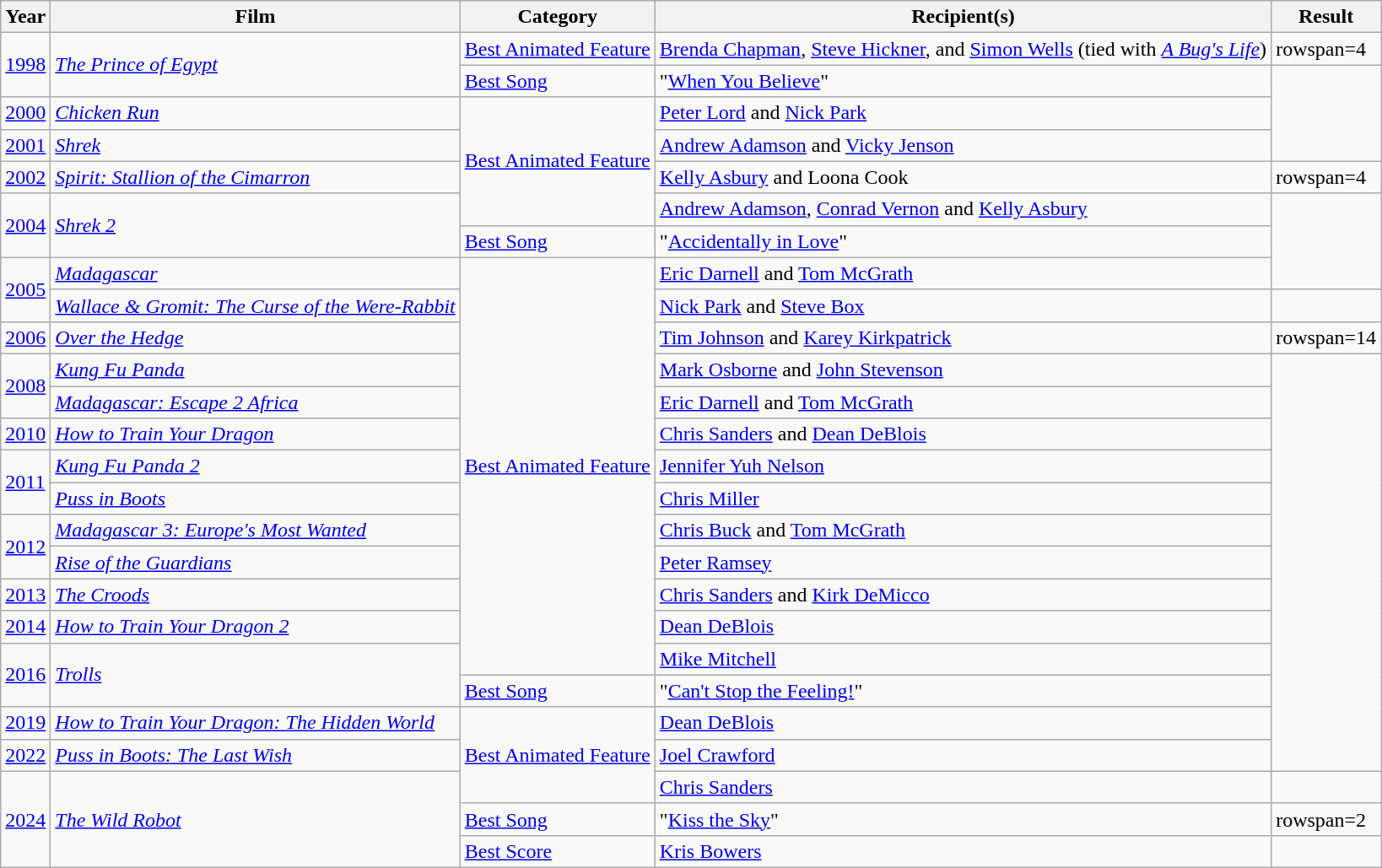<table class="wikitable">
<tr>
<th>Year</th>
<th>Film</th>
<th>Category</th>
<th>Recipient(s)</th>
<th>Result</th>
</tr>
<tr>
<td rowspan=2><a href='#'>1998</a></td>
<td rowspan=2><em><a href='#'>The Prince of Egypt</a></em></td>
<td><a href='#'>Best Animated Feature</a></td>
<td><a href='#'>Brenda Chapman</a>, <a href='#'>Steve Hickner</a>, and <a href='#'>Simon Wells</a> (tied with <em><a href='#'>A Bug's Life</a></em>)</td>
<td>rowspan=4 </td>
</tr>
<tr>
<td><a href='#'>Best Song</a></td>
<td>"<a href='#'>When You Believe</a>"</td>
</tr>
<tr>
<td><a href='#'>2000</a></td>
<td><em><a href='#'>Chicken Run</a></em></td>
<td rowspan=4><a href='#'>Best Animated Feature</a></td>
<td><a href='#'>Peter Lord</a> and <a href='#'>Nick Park</a></td>
</tr>
<tr>
<td><a href='#'>2001</a></td>
<td><em><a href='#'>Shrek</a></em></td>
<td><a href='#'>Andrew Adamson</a> and <a href='#'>Vicky Jenson</a></td>
</tr>
<tr>
<td><a href='#'>2002</a></td>
<td><em><a href='#'>Spirit: Stallion of the Cimarron</a></em></td>
<td><a href='#'>Kelly Asbury</a> and Loona Cook</td>
<td>rowspan=4 </td>
</tr>
<tr>
<td rowspan=2><a href='#'>2004</a></td>
<td rowspan=2><em><a href='#'>Shrek 2</a></em></td>
<td><a href='#'>Andrew Adamson</a>, <a href='#'>Conrad Vernon</a> and <a href='#'>Kelly Asbury</a></td>
</tr>
<tr>
<td><a href='#'>Best Song</a></td>
<td>"<a href='#'>Accidentally in Love</a>"</td>
</tr>
<tr>
<td rowspan=2><a href='#'>2005</a></td>
<td><em><a href='#'>Madagascar</a></em></td>
<td rowspan=13><a href='#'>Best Animated Feature</a></td>
<td><a href='#'>Eric Darnell</a> and <a href='#'>Tom McGrath</a></td>
</tr>
<tr>
<td><em><a href='#'>Wallace & Gromit: The Curse of the Were-Rabbit</a></em></td>
<td><a href='#'>Nick Park</a> and <a href='#'>Steve Box</a></td>
<td></td>
</tr>
<tr>
<td><a href='#'>2006</a></td>
<td><em><a href='#'>Over the Hedge</a></em></td>
<td><a href='#'>Tim Johnson</a> and <a href='#'>Karey Kirkpatrick</a></td>
<td>rowspan=14 </td>
</tr>
<tr>
<td rowspan=2><a href='#'>2008</a></td>
<td><em><a href='#'>Kung Fu Panda</a></em></td>
<td><a href='#'>Mark Osborne</a> and <a href='#'>John Stevenson</a></td>
</tr>
<tr>
<td><em><a href='#'>Madagascar: Escape 2 Africa</a></em></td>
<td><a href='#'>Eric Darnell</a> and <a href='#'>Tom McGrath</a></td>
</tr>
<tr>
<td><a href='#'>2010</a></td>
<td><em><a href='#'>How to Train Your Dragon</a></em></td>
<td><a href='#'>Chris Sanders</a> and <a href='#'>Dean DeBlois</a></td>
</tr>
<tr>
<td rowspan=2><a href='#'>2011</a></td>
<td><em><a href='#'>Kung Fu Panda 2</a></em></td>
<td><a href='#'>Jennifer Yuh Nelson</a></td>
</tr>
<tr>
<td><em><a href='#'>Puss in Boots</a></em></td>
<td><a href='#'>Chris Miller</a></td>
</tr>
<tr>
<td rowspan=2><a href='#'>2012</a></td>
<td><em><a href='#'>Madagascar 3: Europe's Most Wanted</a></em></td>
<td><a href='#'>Chris Buck</a> and <a href='#'>Tom McGrath</a></td>
</tr>
<tr>
<td><em><a href='#'>Rise of the Guardians</a></em></td>
<td><a href='#'>Peter Ramsey</a></td>
</tr>
<tr>
<td><a href='#'>2013</a></td>
<td><em><a href='#'>The Croods</a></em></td>
<td><a href='#'>Chris Sanders</a> and <a href='#'>Kirk DeMicco</a></td>
</tr>
<tr>
<td><a href='#'>2014</a></td>
<td><em><a href='#'>How to Train Your Dragon 2</a></em></td>
<td><a href='#'>Dean DeBlois</a></td>
</tr>
<tr>
<td rowspan=2><a href='#'>2016</a></td>
<td rowspan=2><em><a href='#'>Trolls</a></em></td>
<td><a href='#'>Mike Mitchell</a></td>
</tr>
<tr>
<td><a href='#'>Best Song</a></td>
<td>"<a href='#'>Can't Stop the Feeling!</a>"</td>
</tr>
<tr>
<td><a href='#'>2019</a></td>
<td><em><a href='#'>How to Train Your Dragon: The Hidden World</a></em></td>
<td rowspan=3><a href='#'>Best Animated Feature</a></td>
<td><a href='#'>Dean DeBlois</a></td>
</tr>
<tr>
<td><a href='#'>2022</a></td>
<td><em><a href='#'>Puss in Boots: The Last Wish</a></em></td>
<td><a href='#'>Joel Crawford</a></td>
</tr>
<tr>
<td rowspan=3><a href='#'>2024</a></td>
<td rowspan=3><em><a href='#'>The Wild Robot</a></em></td>
<td><a href='#'>Chris Sanders</a></td>
<td></td>
</tr>
<tr>
<td><a href='#'>Best Song</a></td>
<td>"<a href='#'>Kiss the Sky</a>"</td>
<td>rowspan=2 </td>
</tr>
<tr>
<td><a href='#'>Best Score</a></td>
<td><a href='#'>Kris Bowers</a></td>
</tr>
</table>
